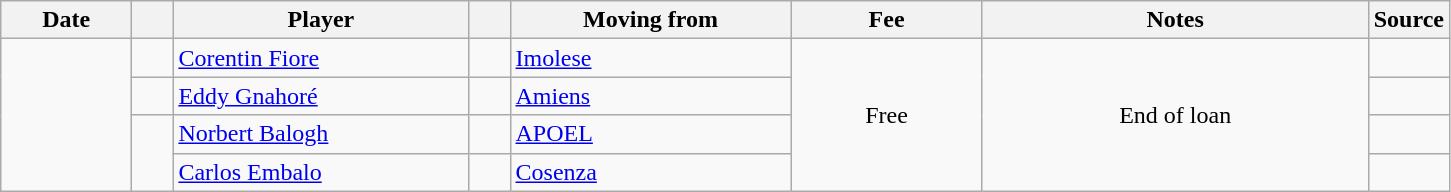<table class="wikitable sortable">
<tr>
<th style="width:80px;">Date</th>
<th style="width:20px;"></th>
<th style="width:190px;">Player</th>
<th style="width:20px;"></th>
<th style="width:180px;">Moving from</th>
<th style="width:120px;" class="unsortable">Fee</th>
<th style="width:250px;" class="unsortable">Notes</th>
<th style="width:20px;">Source</th>
</tr>
<tr>
<td rowspan="4"></td>
<td align=center></td>
<td> <a href='#'>Corentin Fiore</a></td>
<td align=center></td>
<td> <a href='#'>Imolese</a></td>
<td rowspan="4" align=center>Free</td>
<td rowspan="4" align=center>End of loan</td>
<td><small></small></td>
</tr>
<tr>
<td align=center></td>
<td> <a href='#'>Eddy Gnahoré</a></td>
<td align=center></td>
<td> <a href='#'>Amiens</a></td>
<td><small></small></td>
</tr>
<tr>
<td rowspan="2" align=center></td>
<td> <a href='#'>Norbert Balogh</a></td>
<td align=center></td>
<td> <a href='#'>APOEL</a></td>
<td><small></small></td>
</tr>
<tr>
<td> <a href='#'>Carlos Embalo</a></td>
<td align="center"></td>
<td> <a href='#'>Cosenza</a></td>
<td><small></small></td>
</tr>
</table>
